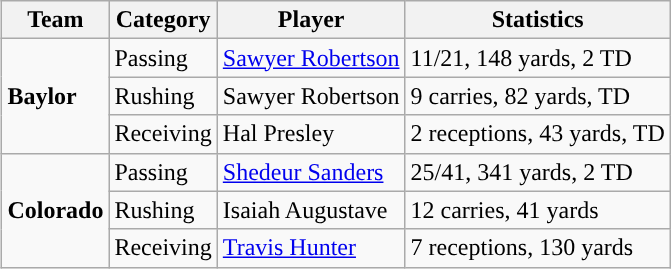<table class="wikitable" style="float: right;">
<tr>
<th>Team</th>
<th>Category</th>
<th>Player</th>
<th>Statistics</th>
</tr>
<tr>
<td rowspan=3><strong>Baylor</strong></td>
<td>Passing</td>
<td><a href='#'>Sawyer Robertson</a></td>
<td>11/21, 148 yards, 2 TD</td>
</tr>
<tr>
<td>Rushing</td>
<td>Sawyer Robertson</td>
<td>9 carries, 82 yards, TD</td>
</tr>
<tr>
<td>Receiving</td>
<td>Hal Presley</td>
<td>2 receptions, 43 yards, TD</td>
</tr>
<tr>
<td rowspan=3><strong>Colorado</strong></td>
<td>Passing</td>
<td><a href='#'>Shedeur Sanders</a></td>
<td>25/41, 341 yards, 2 TD</td>
</tr>
<tr>
<td>Rushing</td>
<td>Isaiah Augustave</td>
<td>12 carries, 41 yards</td>
</tr>
<tr>
<td>Receiving</td>
<td><a href='#'>Travis Hunter</a></td>
<td>7 receptions, 130 yards</td>
</tr>
</table>
